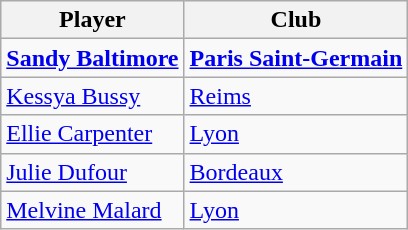<table class="wikitable">
<tr>
<th>Player</th>
<th>Club</th>
</tr>
<tr>
<td> <strong><a href='#'>Sandy Baltimore</a></strong></td>
<td><strong><a href='#'>Paris Saint-Germain</a></strong></td>
</tr>
<tr>
<td> <a href='#'>Kessya Bussy</a></td>
<td><a href='#'>Reims</a></td>
</tr>
<tr>
<td> <a href='#'>Ellie Carpenter</a></td>
<td><a href='#'>Lyon</a></td>
</tr>
<tr>
<td> <a href='#'>Julie Dufour</a></td>
<td><a href='#'>Bordeaux</a></td>
</tr>
<tr>
<td> <a href='#'>Melvine Malard</a></td>
<td><a href='#'>Lyon</a></td>
</tr>
</table>
